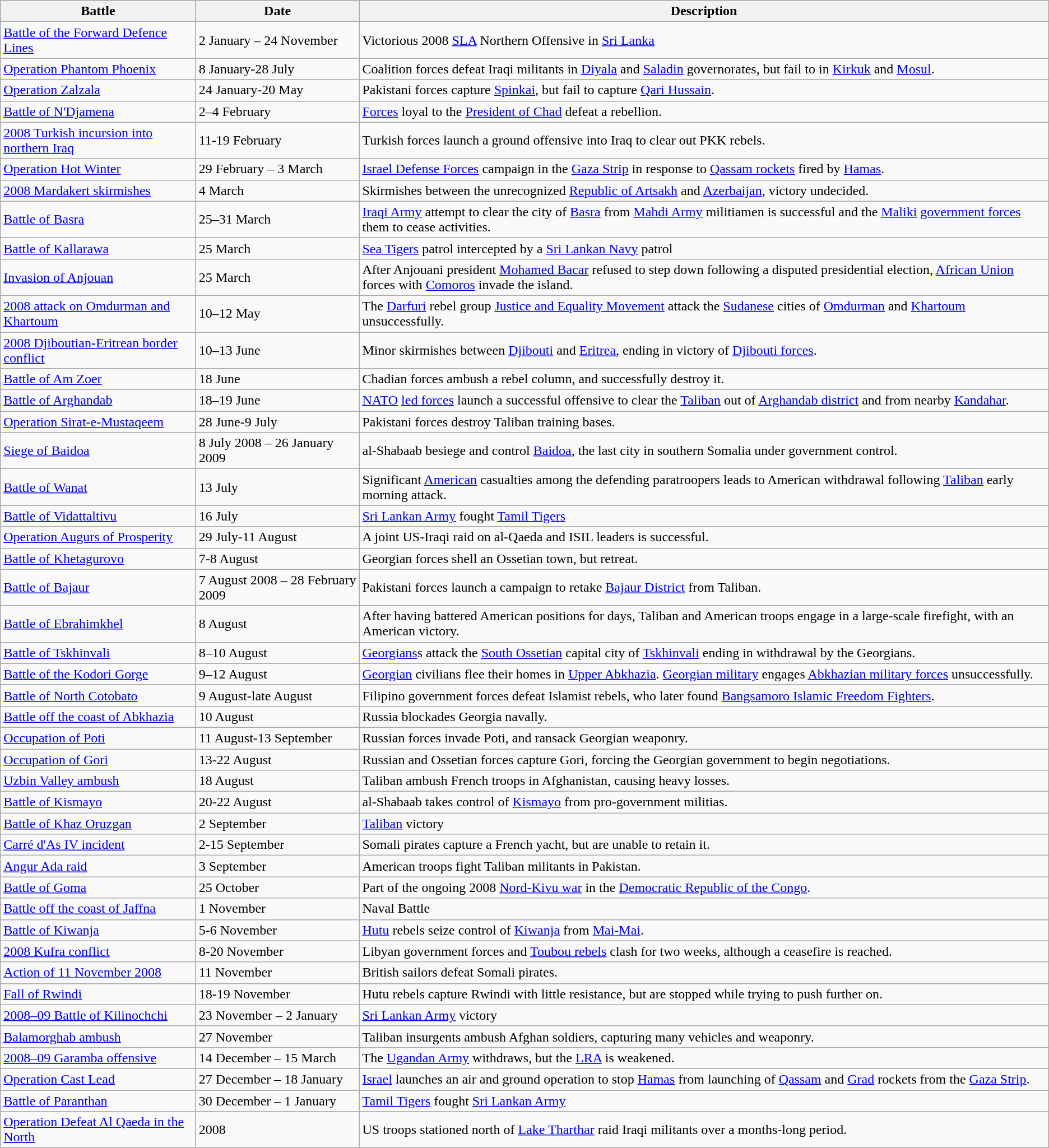<table class="wikitable">
<tr>
<th>Battle</th>
<th>Date</th>
<th>Description</th>
</tr>
<tr>
<td><a href='#'>Battle of the Forward Defence Lines</a></td>
<td>2 January – 24 November</td>
<td>Victorious 2008 <a href='#'>SLA</a> Northern Offensive in <a href='#'>Sri Lanka</a></td>
</tr>
<tr>
<td><a href='#'>Operation Phantom Phoenix</a></td>
<td>8 January-28 July</td>
<td>Coalition forces defeat Iraqi militants in <a href='#'>Diyala</a> and <a href='#'>Saladin</a> governorates, but fail to in <a href='#'>Kirkuk</a> and <a href='#'>Mosul</a>.</td>
</tr>
<tr>
<td><a href='#'>Operation Zalzala</a></td>
<td>24 January-20 May</td>
<td>Pakistani forces capture <a href='#'>Spinkai</a>, but fail to capture <a href='#'>Qari Hussain</a>.</td>
</tr>
<tr>
<td><a href='#'>Battle of N'Djamena</a></td>
<td>2–4 February</td>
<td><a href='#'>Forces</a> loyal to the <a href='#'>President of Chad</a> defeat a rebellion.</td>
</tr>
<tr>
<td><a href='#'>2008 Turkish incursion into northern Iraq</a></td>
<td>11-19 February</td>
<td>Turkish forces launch a ground offensive into Iraq to clear out PKK rebels.</td>
</tr>
<tr>
<td><a href='#'>Operation Hot Winter</a></td>
<td>29 February – 3 March</td>
<td><a href='#'>Israel Defense Forces</a> campaign in the <a href='#'>Gaza Strip</a> in response to <a href='#'>Qassam rockets</a> fired by <a href='#'>Hamas</a>.</td>
</tr>
<tr>
<td><a href='#'>2008 Mardakert skirmishes</a></td>
<td>4 March</td>
<td>Skirmishes between the unrecognized <a href='#'>Republic of Artsakh</a> and <a href='#'>Azerbaijan</a>, victory undecided.</td>
</tr>
<tr>
<td><a href='#'>Battle of Basra</a></td>
<td>25–31 March</td>
<td><a href='#'>Iraqi Army</a> attempt to clear the city of <a href='#'>Basra</a> from <a href='#'>Mahdi Army</a> militiamen is successful and the <a href='#'>Maliki</a> <a href='#'>government forces</a> them to cease activities.</td>
</tr>
<tr>
<td><a href='#'>Battle of Kallarawa</a></td>
<td>25 March</td>
<td><a href='#'>Sea Tigers</a> patrol intercepted by a <a href='#'>Sri Lankan Navy</a> patrol</td>
</tr>
<tr>
<td><a href='#'>Invasion of Anjouan</a></td>
<td>25 March</td>
<td>After Anjouani president <a href='#'>Mohamed Bacar</a> refused to step down following a disputed presidential election, <a href='#'>African Union</a> forces with <a href='#'>Comoros</a> invade the island.</td>
</tr>
<tr>
<td><a href='#'>2008 attack on Omdurman and Khartoum</a></td>
<td>10–12 May</td>
<td>The <a href='#'>Darfuri</a> rebel group <a href='#'>Justice and Equality Movement</a> attack the <a href='#'>Sudanese</a> cities of <a href='#'>Omdurman</a> and <a href='#'>Khartoum</a> unsuccessfully.</td>
</tr>
<tr>
<td><a href='#'>2008 Djiboutian-Eritrean border conflict</a></td>
<td>10–13 June</td>
<td>Minor skirmishes between <a href='#'>Djibouti</a> and <a href='#'>Eritrea</a>, ending in victory of <a href='#'>Djibouti forces</a>.</td>
</tr>
<tr>
<td><a href='#'>Battle of Am Zoer</a></td>
<td>18 June</td>
<td>Chadian forces ambush a rebel column, and successfully destroy it.</td>
</tr>
<tr>
<td><a href='#'>Battle of Arghandab</a></td>
<td>18–19 June</td>
<td><a href='#'>NATO</a> <a href='#'>led forces</a> launch a successful offensive to clear the <a href='#'>Taliban</a> out of <a href='#'>Arghandab district</a> and from nearby <a href='#'>Kandahar</a>.</td>
</tr>
<tr>
<td><a href='#'>Operation Sirat-e-Mustaqeem</a></td>
<td>28 June-9 July</td>
<td>Pakistani forces destroy Taliban training bases.</td>
</tr>
<tr>
<td><a href='#'>Siege of Baidoa</a></td>
<td>8 July 2008 – 26 January 2009</td>
<td>al-Shabaab besiege and control <a href='#'>Baidoa</a>, the last city in southern Somalia under government control.</td>
</tr>
<tr>
<td><a href='#'>Battle of Wanat</a></td>
<td>13 July</td>
<td>Significant <a href='#'>American</a> casualties among the defending paratroopers leads to American withdrawal following <a href='#'>Taliban</a> early morning attack.</td>
</tr>
<tr>
<td><a href='#'>Battle of Vidattaltivu</a></td>
<td>16 July</td>
<td><a href='#'>Sri Lankan Army</a> fought <a href='#'>Tamil Tigers</a></td>
</tr>
<tr>
<td><a href='#'>Operation Augurs of Prosperity</a></td>
<td>29 July-11 August</td>
<td>A joint US-Iraqi raid on al-Qaeda and ISIL leaders is successful.</td>
</tr>
<tr>
<td><a href='#'>Battle of Khetagurovo</a></td>
<td>7-8 August</td>
<td>Georgian forces shell an Ossetian town, but retreat.</td>
</tr>
<tr>
<td><a href='#'>Battle of Bajaur</a></td>
<td>7 August 2008 – 28 February 2009</td>
<td>Pakistani forces launch a campaign to retake <a href='#'>Bajaur District</a> from Taliban.</td>
</tr>
<tr>
<td><a href='#'>Battle of Ebrahimkhel</a></td>
<td>8 August</td>
<td>After having battered American positions for days, Taliban and American troops engage in a large-scale firefight, with an American victory.</td>
</tr>
<tr>
<td><a href='#'>Battle of Tskhinvali</a></td>
<td>8–10 August</td>
<td><a href='#'>Georgians</a>s attack the <a href='#'>South Ossetian</a> capital city of <a href='#'>Tskhinvali</a> ending in withdrawal by the Georgians.</td>
</tr>
<tr>
<td><a href='#'>Battle of the Kodori Gorge</a></td>
<td>9–12 August</td>
<td><a href='#'>Georgian</a> civilians flee their homes in <a href='#'>Upper Abkhazia</a>. <a href='#'>Georgian military</a> engages <a href='#'>Abkhazian military forces</a> unsuccessfully.</td>
</tr>
<tr>
<td><a href='#'>Battle of North Cotobato</a></td>
<td>9 August-late August</td>
<td>Filipino government forces defeat Islamist rebels, who later found <a href='#'>Bangsamoro Islamic Freedom Fighters</a>.</td>
</tr>
<tr>
<td><a href='#'>Battle off the coast of Abkhazia</a></td>
<td>10 August</td>
<td>Russia blockades Georgia navally.</td>
</tr>
<tr>
<td><a href='#'>Occupation of Poti</a></td>
<td>11 August-13 September</td>
<td>Russian forces invade Poti, and ransack Georgian weaponry.</td>
</tr>
<tr>
<td><a href='#'>Occupation of Gori</a></td>
<td>13-22 August</td>
<td>Russian and Ossetian forces capture Gori, forcing the Georgian government to begin negotiations.</td>
</tr>
<tr>
<td><a href='#'>Uzbin Valley ambush</a></td>
<td>18 August</td>
<td>Taliban ambush French troops in Afghanistan, causing heavy losses.</td>
</tr>
<tr>
<td><a href='#'>Battle of Kismayo</a></td>
<td>20-22 August</td>
<td>al-Shabaab takes control of <a href='#'>Kismayo</a> from pro-government militias.</td>
</tr>
<tr>
<td><a href='#'>Battle of Khaz Oruzgan</a></td>
<td>2 September</td>
<td><a href='#'>Taliban</a> victory</td>
</tr>
<tr>
<td><a href='#'>Carré d'As IV incident</a></td>
<td>2-15 September</td>
<td>Somali pirates capture a French yacht, but are unable to retain it.</td>
</tr>
<tr>
<td><a href='#'>Angur Ada raid</a></td>
<td>3 September</td>
<td>American troops fight Taliban militants in Pakistan.</td>
</tr>
<tr>
<td><a href='#'>Battle of Goma</a></td>
<td>25 October</td>
<td>Part of the ongoing 2008 <a href='#'>Nord-Kivu war</a> in the <a href='#'>Democratic Republic of the Congo</a>.</td>
</tr>
<tr>
<td><a href='#'>Battle off the coast of Jaffna</a></td>
<td>1 November</td>
<td>Naval Battle</td>
</tr>
<tr>
<td><a href='#'>Battle of Kiwanja</a></td>
<td>5-6 November</td>
<td><a href='#'>Hutu</a> rebels seize control of <a href='#'>Kiwanja</a> from <a href='#'>Mai-Mai</a>.</td>
</tr>
<tr>
<td><a href='#'>2008 Kufra conflict</a></td>
<td>8-20 November</td>
<td>Libyan government forces and <a href='#'>Toubou rebels</a> clash for two weeks, although a ceasefire is reached.</td>
</tr>
<tr>
<td><a href='#'>Action of 11 November 2008</a></td>
<td>11 November</td>
<td>British sailors defeat Somali pirates.</td>
</tr>
<tr>
<td><a href='#'>Fall of Rwindi</a></td>
<td>18-19 November</td>
<td>Hutu rebels capture Rwindi with little resistance, but are stopped while trying to push further on.</td>
</tr>
<tr>
<td><a href='#'>2008–09 Battle of Kilinochchi</a></td>
<td>23 November – 2 January</td>
<td><a href='#'>Sri Lankan Army</a> victory</td>
</tr>
<tr>
<td><a href='#'>Balamorghab ambush</a></td>
<td>27 November</td>
<td>Taliban insurgents ambush Afghan soldiers, capturing many vehicles and weaponry.</td>
</tr>
<tr>
<td><a href='#'>2008–09 Garamba offensive</a></td>
<td>14 December – 15 March</td>
<td>The <a href='#'>Ugandan Army</a> withdraws, but the <a href='#'>LRA</a> is weakened.</td>
</tr>
<tr>
<td><a href='#'>Operation Cast Lead</a></td>
<td>27 December – 18 January</td>
<td><a href='#'>Israel</a> launches an air and ground operation to stop <a href='#'>Hamas</a> from launching of <a href='#'>Qassam</a> and <a href='#'>Grad</a> rockets from the <a href='#'>Gaza Strip</a>.</td>
</tr>
<tr>
<td><a href='#'>Battle of Paranthan</a></td>
<td>30 December – 1 January</td>
<td><a href='#'>Tamil Tigers</a> fought <a href='#'>Sri Lankan Army</a></td>
</tr>
<tr>
<td><a href='#'>Operation Defeat Al Qaeda in the North</a></td>
<td>2008</td>
<td>US troops stationed north of <a href='#'>Lake Tharthar</a> raid Iraqi militants over a months-long period.</td>
</tr>
</table>
